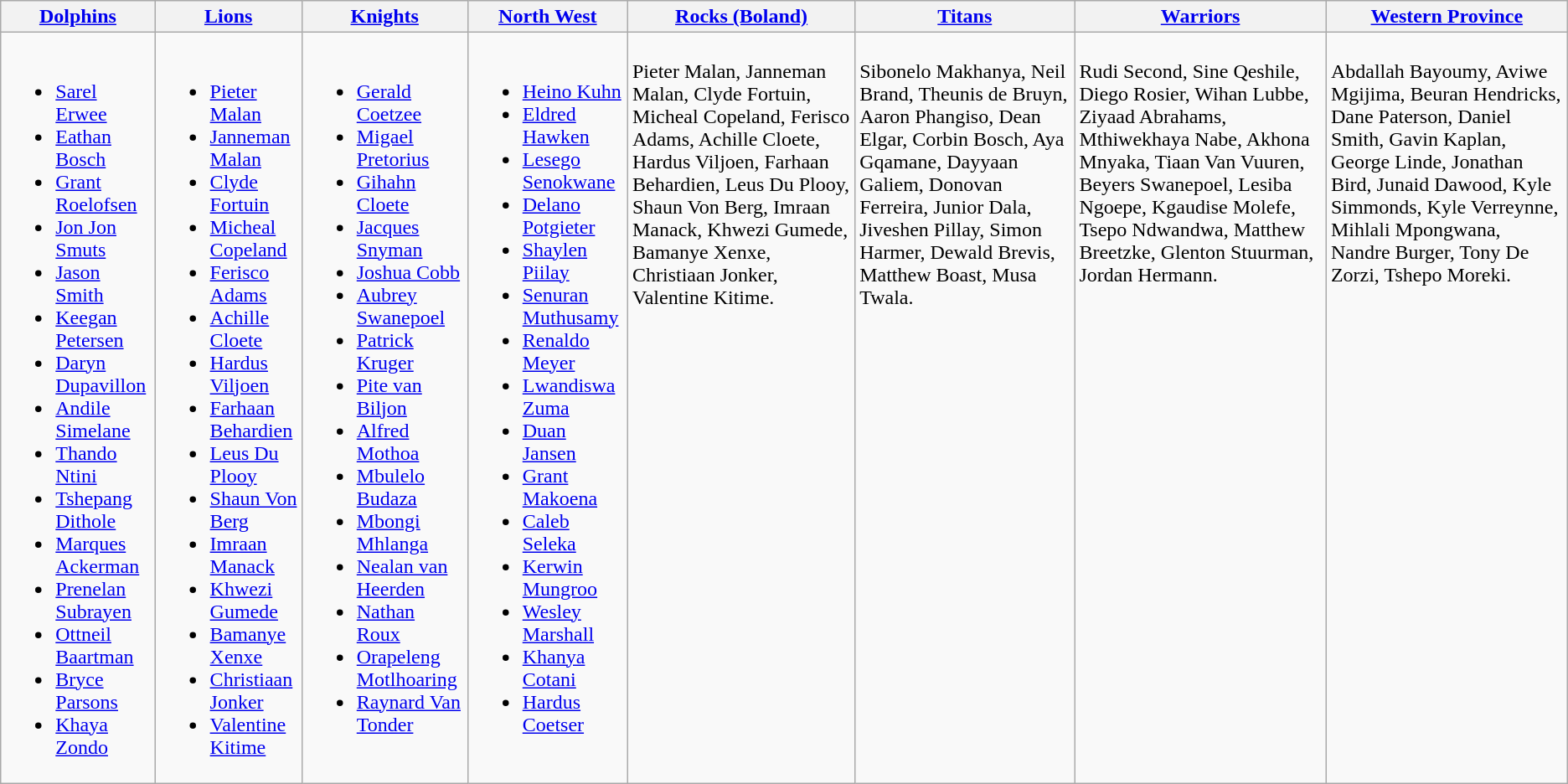<table class="wikitable" Style="font-size:100%;">
<tr>
<th><a href='#'>Dolphins</a></th>
<th><a href='#'>Lions</a></th>
<th><a href='#'>Knights</a></th>
<th><a href='#'>North West</a></th>
<th><a href='#'>Rocks (Boland)</a></th>
<th><a href='#'>Titans</a></th>
<th><a href='#'>Warriors</a></th>
<th><a href='#'>Western Province</a></th>
</tr>
<tr style="vertical-align:top">
<td><br><ul><li><a href='#'>Sarel Erwee</a></li><li><a href='#'>Eathan Bosch</a></li><li><a href='#'>Grant Roelofsen</a></li><li><a href='#'>Jon Jon Smuts</a></li><li><a href='#'>Jason Smith</a></li><li><a href='#'>Keegan Petersen</a></li><li><a href='#'>Daryn Dupavillon</a></li><li><a href='#'>Andile Simelane</a></li><li><a href='#'>Thando Ntini</a></li><li><a href='#'>Tshepang Dithole</a></li><li><a href='#'>Marques Ackerman</a></li><li><a href='#'>Prenelan Subrayen</a></li><li><a href='#'>Ottneil Baartman</a></li><li><a href='#'>Bryce Parsons</a></li><li><a href='#'>Khaya Zondo</a></li></ul></td>
<td><br><ul><li><a href='#'>Pieter Malan</a></li><li><a href='#'>Janneman Malan</a></li><li><a href='#'>Clyde Fortuin</a></li><li><a href='#'>Micheal Copeland</a></li><li><a href='#'>Ferisco Adams</a></li><li><a href='#'>Achille Cloete</a></li><li><a href='#'>Hardus Viljoen</a></li><li><a href='#'>Farhaan Behardien</a></li><li><a href='#'>Leus Du Plooy</a></li><li><a href='#'>Shaun Von Berg</a></li><li><a href='#'>Imraan Manack</a></li><li><a href='#'>Khwezi Gumede</a></li><li><a href='#'>Bamanye Xenxe</a></li><li><a href='#'>Christiaan Jonker</a></li><li><a href='#'>Valentine Kitime</a></li></ul></td>
<td><br><ul><li><a href='#'>Gerald Coetzee</a></li><li><a href='#'>Migael Pretorius</a></li><li><a href='#'>Gihahn Cloete</a></li><li><a href='#'>Jacques Snyman</a></li><li><a href='#'>Joshua Cobb</a></li><li><a href='#'>Aubrey Swanepoel</a></li><li><a href='#'>Patrick Kruger</a></li><li><a href='#'>Pite van Biljon</a></li><li><a href='#'>Alfred Mothoa</a></li><li><a href='#'>Mbulelo Budaza</a></li><li><a href='#'>Mbongi Mhlanga</a></li><li><a href='#'>Nealan van Heerden</a></li><li><a href='#'>Nathan Roux</a></li><li><a href='#'>Orapeleng Motlhoaring</a></li><li><a href='#'>Raynard Van Tonder</a></li></ul></td>
<td><br><ul><li><a href='#'>Heino Kuhn</a></li><li><a href='#'>Eldred Hawken</a></li><li><a href='#'>Lesego Senokwane</a></li><li><a href='#'>Delano Potgieter</a></li><li><a href='#'>Shaylen Piilay</a></li><li><a href='#'>Senuran Muthusamy</a></li><li><a href='#'>Renaldo Meyer</a></li><li><a href='#'>Lwandiswa Zuma</a></li><li><a href='#'>Duan Jansen</a></li><li><a href='#'>Grant Makoena</a></li><li><a href='#'>Caleb Seleka</a></li><li><a href='#'>Kerwin Mungroo</a></li><li><a href='#'>Wesley Marshall</a></li><li><a href='#'>Khanya Cotani</a></li><li><a href='#'>Hardus Coetser</a></li></ul></td>
<td><br>Pieter Malan, Janneman Malan, Clyde Fortuin, Micheal Copeland, Ferisco Adams, Achille Cloete, Hardus Viljoen, Farhaan Behardien, Leus Du Plooy, Shaun Von Berg, Imraan Manack, Khwezi Gumede, Bamanye Xenxe, Christiaan Jonker, Valentine Kitime.</td>
<td><br>Sibonelo Makhanya, Neil Brand, Theunis de Bruyn, Aaron Phangiso, Dean Elgar, Corbin Bosch, Aya Gqamane, Dayyaan Galiem, Donovan Ferreira, Junior Dala, Jiveshen Pillay, Simon Harmer, Dewald Brevis, Matthew Boast, Musa Twala.</td>
<td><br>Rudi Second, Sine Qeshile, Diego Rosier, Wihan Lubbe, Ziyaad Abrahams, Mthiwekhaya Nabe, Akhona Mnyaka, Tiaan Van Vuuren, Beyers Swanepoel, Lesiba Ngoepe, Kgaudise Molefe, Tsepo Ndwandwa, Matthew Breetzke, Glenton Stuurman, Jordan Hermann.</td>
<td><br>Abdallah Bayoumy, Aviwe Mgijima, Beuran Hendricks, Dane Paterson, Daniel Smith, Gavin Kaplan, George Linde, Jonathan Bird, Junaid Dawood, Kyle Simmonds, Kyle Verreynne, Mihlali Mpongwana, Nandre Burger, Tony De Zorzi, Tshepo Moreki.</td>
</tr>
</table>
